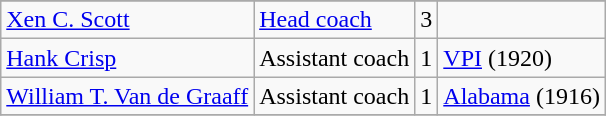<table class="wikitable">
<tr>
</tr>
<tr>
<td><a href='#'>Xen C. Scott</a></td>
<td><a href='#'>Head coach</a></td>
<td>3</td>
<td></td>
</tr>
<tr>
<td><a href='#'>Hank Crisp</a></td>
<td>Assistant coach</td>
<td>1</td>
<td><a href='#'>VPI</a> (1920)</td>
</tr>
<tr>
<td><a href='#'>William T. Van de Graaff</a></td>
<td>Assistant coach</td>
<td>1</td>
<td><a href='#'>Alabama</a> (1916)</td>
</tr>
<tr>
</tr>
</table>
